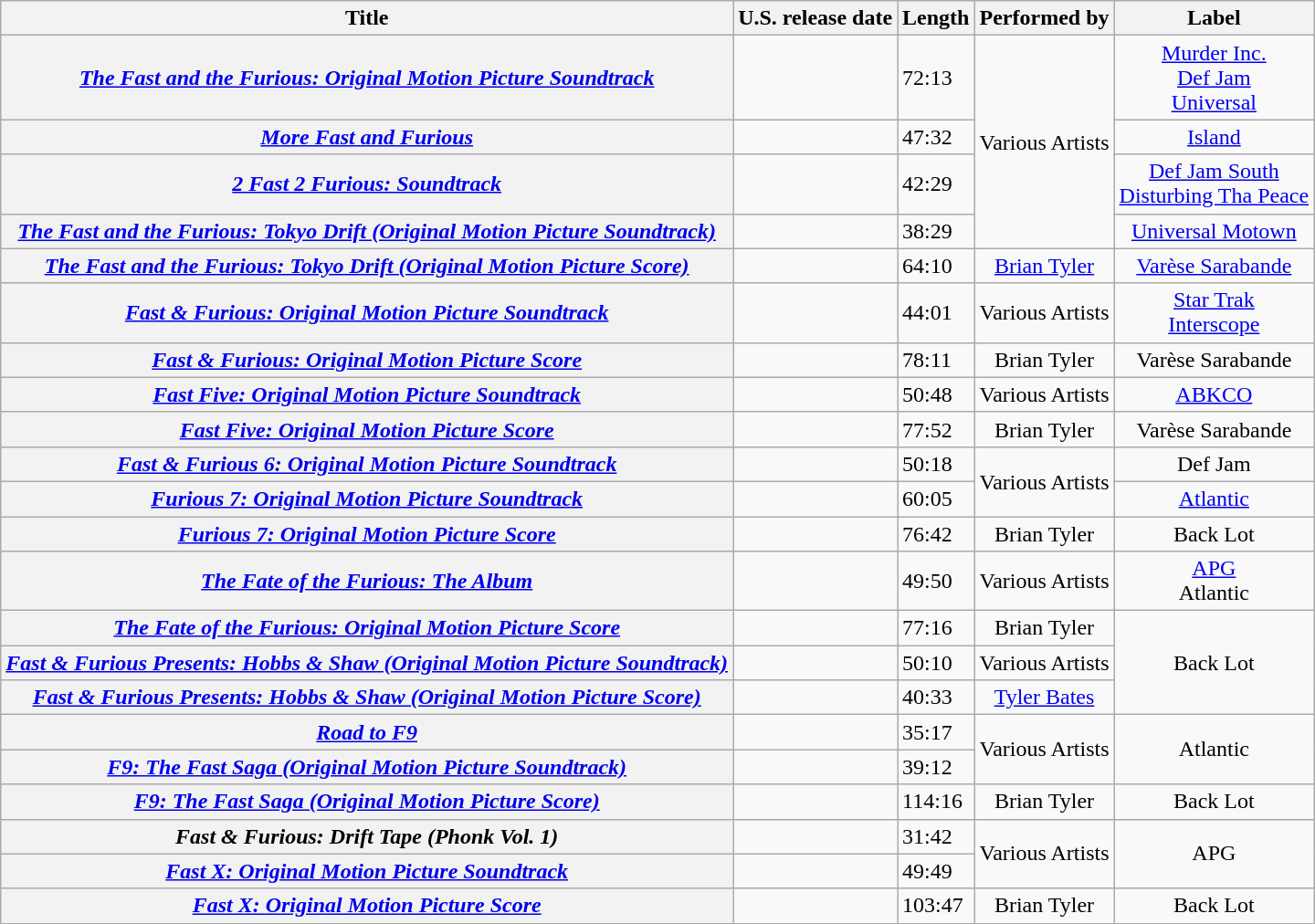<table class="wikitable plainrowheaders" style="text-align:center;">
<tr>
<th scope="col">Title</th>
<th scope="col">U.S. release date</th>
<th scope="col">Length</th>
<th scope="col">Performed by</th>
<th scope="col">Label</th>
</tr>
<tr>
<th scope="row"><a href='#'><em>The Fast and the Furious: Original Motion Picture Soundtrack</em></a></th>
<td style="text-align:left"></td>
<td style="text-align:left">72:13</td>
<td rowspan="4">Various Artists</td>
<td><a href='#'>Murder Inc.</a> <br><a href='#'>Def Jam</a> <br><a href='#'>Universal</a></td>
</tr>
<tr>
<th scope="row"><em><a href='#'>More Fast and Furious</a></em></th>
<td style="text-align:left"></td>
<td style="text-align:left">47:32</td>
<td><a href='#'>Island</a></td>
</tr>
<tr>
<th scope="row"><a href='#'><em>2 Fast 2 Furious: Soundtrack</em></a></th>
<td style="text-align:left"></td>
<td style="text-align:left">42:29</td>
<td><a href='#'>Def Jam South</a> <br><a href='#'>Disturbing Tha Peace</a></td>
</tr>
<tr>
<th scope="row"><a href='#'><em>The Fast and the Furious: Tokyo Drift (Original Motion Picture Soundtrack)</em></a></th>
<td style="text-align:left"></td>
<td style="text-align:left">38:29</td>
<td><a href='#'>Universal Motown</a></td>
</tr>
<tr>
<th scope="row"><em><a href='#'>The Fast and the Furious: Tokyo Drift (Original Motion Picture Score)</a></em></th>
<td style="text-align:left"></td>
<td style="text-align:left">64:10</td>
<td><a href='#'>Brian Tyler</a></td>
<td><a href='#'>Varèse Sarabande</a></td>
</tr>
<tr>
<th scope="row"><a href='#'><em>Fast & Furious: Original Motion Picture Soundtrack</em></a></th>
<td style="text-align:left"></td>
<td style="text-align:left">44:01</td>
<td>Various Artists</td>
<td><a href='#'>Star Trak</a> <br><a href='#'>Interscope</a></td>
</tr>
<tr>
<th scope="row"><em><a href='#'>Fast & Furious: Original Motion Picture Score</a></em></th>
<td style="text-align:left"></td>
<td style="text-align:left">78:11</td>
<td>Brian Tyler</td>
<td>Varèse Sarabande</td>
</tr>
<tr>
<th scope="row"><a href='#'><em>Fast Five: Original Motion Picture Soundtrack</em></a></th>
<td style="text-align:left"></td>
<td style="text-align:left">50:48</td>
<td>Various Artists</td>
<td><a href='#'>ABKCO</a></td>
</tr>
<tr>
<th scope="row"><a href='#'><em>Fast Five: Original Motion Picture Score</em></a></th>
<td style="text-align:left"></td>
<td style="text-align:left">77:52</td>
<td>Brian Tyler</td>
<td>Varèse Sarabande</td>
</tr>
<tr>
<th scope="row"><a href='#'><em>Fast & Furious 6: Original Motion Picture Soundtrack</em></a></th>
<td style="text-align:left"></td>
<td style="text-align:left">50:18</td>
<td rowspan="2">Various Artists</td>
<td>Def Jam</td>
</tr>
<tr>
<th scope="row"><em><a href='#'>Furious 7: Original Motion Picture Soundtrack</a></em></th>
<td style="text-align:left"></td>
<td style="text-align:left">60:05</td>
<td><a href='#'>Atlantic</a></td>
</tr>
<tr>
<th scope="row"><em><a href='#'>Furious 7: Original Motion Picture Score</a></em></th>
<td style="text-align:left"></td>
<td style="text-align:left">76:42</td>
<td>Brian Tyler</td>
<td>Back Lot</td>
</tr>
<tr>
<th scope="row"><em><a href='#'>The Fate of the Furious: The Album</a></em></th>
<td style="text-align:left"></td>
<td style="text-align:left">49:50</td>
<td>Various Artists</td>
<td><a href='#'>APG</a> <br>Atlantic</td>
</tr>
<tr>
<th scope="row"><em><a href='#'>The Fate of the Furious: Original Motion Picture Score</a></em></th>
<td style="text-align:left"></td>
<td style="text-align:left">77:16</td>
<td>Brian Tyler</td>
<td rowspan="3">Back Lot</td>
</tr>
<tr>
<th scope="row"><em><a href='#'>Fast & Furious Presents: Hobbs & Shaw (Original Motion Picture Soundtrack)</a></em></th>
<td style="text-align:left"></td>
<td style="text-align:left">50:10</td>
<td>Various Artists</td>
</tr>
<tr>
<th scope="row"><em><a href='#'>Fast & Furious Presents: Hobbs & Shaw (Original Motion Picture Score)</a></em></th>
<td style="text-align:left"></td>
<td style="text-align:left">40:33</td>
<td><a href='#'>Tyler Bates</a></td>
</tr>
<tr>
<th scope="row"><em><a href='#'>Road to F9</a></em></th>
<td style="text-align:left"></td>
<td style="text-align:left">35:17</td>
<td rowspan="2">Various Artists</td>
<td rowspan="2">Atlantic</td>
</tr>
<tr>
<th scope="row"><em><a href='#'>F9: The Fast Saga (Original Motion Picture Soundtrack)</a></em></th>
<td style="text-align:left"></td>
<td style="text-align:left">39:12</td>
</tr>
<tr>
<th scope="row"><em><a href='#'>F9: The Fast Saga (Original Motion Picture Score)</a></em></th>
<td style="text-align:left"></td>
<td style="text-align:left">114:16</td>
<td>Brian Tyler</td>
<td>Back Lot</td>
</tr>
<tr>
<th scope="row"><em>Fast & Furious: Drift Tape (Phonk Vol. 1)</em></th>
<td style="text-align:left"></td>
<td style="text-align:left">31:42</td>
<td rowspan="2">Various Artists</td>
<td rowspan="2">APG</td>
</tr>
<tr>
<th scope="row"><em><a href='#'>Fast X: Original Motion Picture Soundtrack</a></em></th>
<td style="text-align:left"></td>
<td style="text-align:left">49:49</td>
</tr>
<tr>
<th scope="row"><em><a href='#'>Fast X: Original Motion Picture Score</a></em></th>
<td style="text-align:left"></td>
<td style="text-align:left">103:47</td>
<td>Brian Tyler</td>
<td>Back Lot</td>
</tr>
</table>
